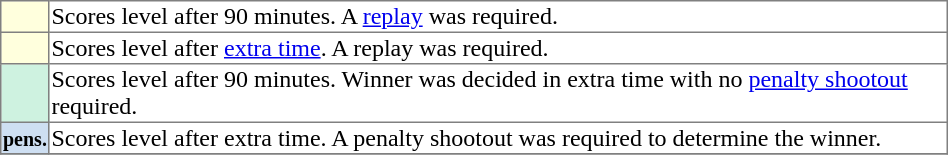<table class="toccolours" border="1" style="border-collapse: collapse; width: 50%; margin: left;">
<tr>
<td style="background:#ffffdd;"></td>
<td>Scores level after 90 minutes. A <a href='#'>replay</a> was required.</td>
</tr>
<tr>
<td style="background:#ffffdd; text-align: center;"></td>
<td>Scores level after <a href='#'>extra time</a>. A replay was required.</td>
</tr>
<tr>
<td style="background:#cef2e0; text-align: center;"></td>
<td>Scores level after 90 minutes. Winner was decided in extra time with no <a href='#'>penalty shootout</a> required.</td>
</tr>
<tr>
<td style="background:#cedff2; text-align: center;"><small><strong>pens.</strong></small></td>
<td>Scores level after extra time. A penalty shootout was required to determine the winner.</td>
</tr>
<tr>
</tr>
</table>
